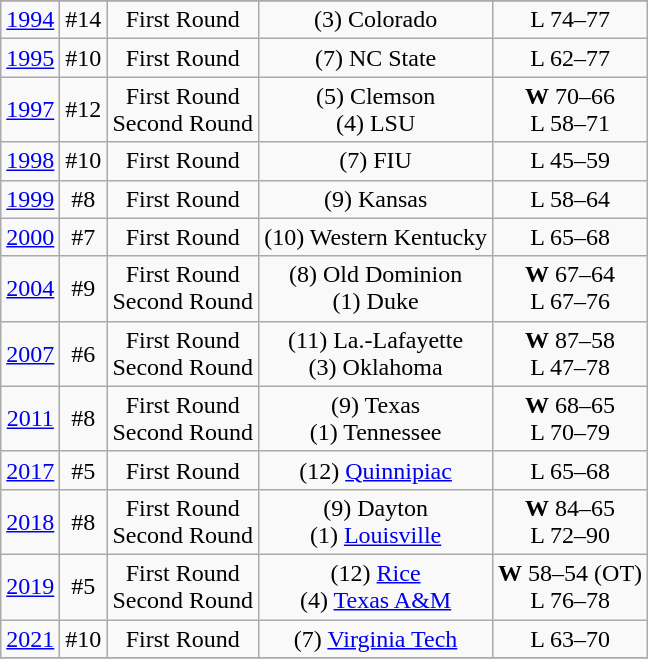<table class="wikitable" style="text-align:center">
<tr>
</tr>
<tr>
<td rowspan=1><a href='#'>1994</a></td>
<td>#14</td>
<td>First Round</td>
<td>(3) Colorado</td>
<td>L 74–77</td>
</tr>
<tr style="text-align:center;">
<td rowspan=1><a href='#'>1995</a></td>
<td>#10</td>
<td>First Round</td>
<td>(7) NC State</td>
<td>L 62–77</td>
</tr>
<tr style="text-align:center;">
<td rowspan=1><a href='#'>1997</a></td>
<td>#12</td>
<td>First Round<br>Second Round</td>
<td>(5) Clemson<br>(4) LSU</td>
<td><strong>W</strong> 70–66<br>L 58–71</td>
</tr>
<tr style="text-align:center;">
<td rowspan=1><a href='#'>1998</a></td>
<td>#10</td>
<td>First Round</td>
<td>(7) FIU</td>
<td>L 45–59</td>
</tr>
<tr style="text-align:center;">
<td rowspan=1><a href='#'>1999</a></td>
<td>#8</td>
<td>First Round</td>
<td>(9) Kansas</td>
<td>L 58–64</td>
</tr>
<tr style="text-align:center;">
<td rowspan=1><a href='#'>2000</a></td>
<td>#7</td>
<td>First Round</td>
<td>(10) Western Kentucky</td>
<td>L 65–68</td>
</tr>
<tr style="text-align:center;">
<td rowspan=1><a href='#'>2004</a></td>
<td>#9</td>
<td>First Round<br>Second Round</td>
<td>(8) Old Dominion<br>(1) Duke</td>
<td><strong>W</strong> 67–64<br>L 67–76</td>
</tr>
<tr style="text-align:center;">
<td rowspan=1><a href='#'>2007</a></td>
<td>#6</td>
<td>First Round<br>Second Round</td>
<td>(11) La.-Lafayette<br>(3) Oklahoma</td>
<td><strong>W</strong> 87–58<br>L 47–78</td>
</tr>
<tr style="text-align:center;">
<td rowspan=1><a href='#'>2011</a></td>
<td>#8</td>
<td>First Round<br>Second Round</td>
<td>(9) Texas<br>(1) Tennessee</td>
<td><strong>W</strong> 68–65<br>L 70–79</td>
</tr>
<tr style="text-align:center;">
<td rowspan=1><a href='#'>2017</a></td>
<td>#5</td>
<td>First Round</td>
<td>(12) <a href='#'>Quinnipiac</a></td>
<td>L 65–68</td>
</tr>
<tr style="text-align:center;">
<td rowspan=1><a href='#'>2018</a></td>
<td>#8</td>
<td>First Round<br>Second Round</td>
<td>(9) Dayton<br>(1) <a href='#'>Louisville</a></td>
<td><strong>W</strong> 84–65<br>L 72–90</td>
</tr>
<tr style="text-align:center;">
<td rowspan=1><a href='#'>2019</a></td>
<td>#5</td>
<td>First Round<br>Second Round</td>
<td>(12) <a href='#'>Rice</a><br>(4) <a href='#'>Texas A&M</a></td>
<td><strong>W</strong> 58–54 (OT)<br>L 76–78</td>
</tr>
<tr style="text-align:center;">
<td rowspan=1><a href='#'>2021</a></td>
<td>#10</td>
<td>First Round</td>
<td>(7) <a href='#'>Virginia Tech</a></td>
<td>L 63–70</td>
</tr>
<tr style="text-align:center;">
</tr>
</table>
